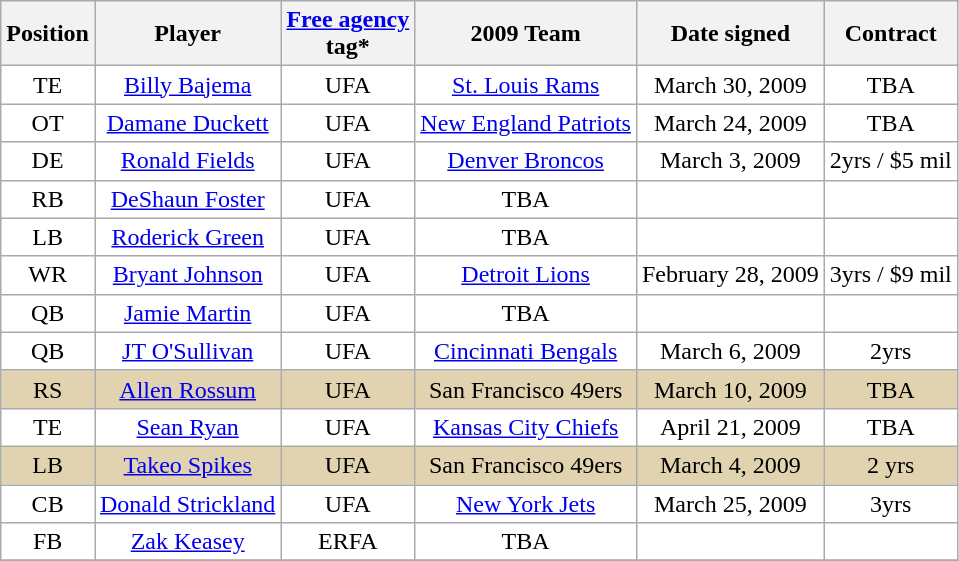<table class="wikitable sortable">
<tr>
<th>Position</th>
<th>Player</th>
<th><a href='#'>Free agency</a> <br>tag*</th>
<th>2009 Team</th>
<th>Date signed</th>
<th>Contract</th>
</tr>
<tr style="background: #ffffff;" align="center">
<td>TE</td>
<td><a href='#'>Billy Bajema</a></td>
<td>UFA</td>
<td><a href='#'>St. Louis Rams</a></td>
<td>March 30, 2009</td>
<td>TBA</td>
</tr>
<tr style="background: #ffffff;" align="center">
<td>OT</td>
<td><a href='#'>Damane Duckett</a></td>
<td>UFA</td>
<td><a href='#'>New England Patriots</a></td>
<td>March 24, 2009</td>
<td>TBA</td>
</tr>
<tr style="background: #ffffff;" align="center">
<td>DE</td>
<td><a href='#'>Ronald Fields</a></td>
<td>UFA</td>
<td><a href='#'>Denver Broncos</a></td>
<td>March 3, 2009</td>
<td>2yrs / $5 mil</td>
</tr>
<tr style="background: #ffffff;" align="center">
<td>RB</td>
<td><a href='#'>DeShaun Foster</a></td>
<td>UFA</td>
<td>TBA</td>
<td></td>
<td></td>
</tr>
<tr style="background: #ffffff;" align="center">
<td>LB</td>
<td><a href='#'>Roderick Green</a></td>
<td>UFA</td>
<td>TBA</td>
<td></td>
<td></td>
</tr>
<tr style="background: #ffffff;" align="center">
<td>WR</td>
<td><a href='#'>Bryant Johnson</a></td>
<td>UFA</td>
<td><a href='#'>Detroit Lions</a></td>
<td>February 28, 2009</td>
<td>3yrs / $9 mil</td>
</tr>
<tr style="background: #ffffff;" align="center">
<td>QB</td>
<td><a href='#'>Jamie Martin</a></td>
<td>UFA</td>
<td>TBA</td>
<td></td>
<td></td>
</tr>
<tr style="background: #ffffff;" align="center">
<td>QB</td>
<td><a href='#'>JT O'Sullivan</a></td>
<td>UFA</td>
<td><a href='#'>Cincinnati Bengals</a></td>
<td>March 6, 2009</td>
<td>2yrs</td>
</tr>
<tr style="background: #e1d2b0;" align="center">
<td>RS</td>
<td><a href='#'>Allen Rossum</a></td>
<td>UFA</td>
<td>San Francisco 49ers</td>
<td>March 10, 2009</td>
<td>TBA</td>
</tr>
<tr style="background: #ffffff;" align="center">
<td>TE</td>
<td><a href='#'>Sean Ryan</a></td>
<td>UFA</td>
<td><a href='#'>Kansas City Chiefs</a></td>
<td>April 21, 2009</td>
<td>TBA</td>
</tr>
<tr style="background: #e1d2b0;" align="center">
<td>LB</td>
<td><a href='#'>Takeo Spikes</a></td>
<td>UFA</td>
<td>San Francisco 49ers</td>
<td>March 4, 2009</td>
<td>2 yrs</td>
</tr>
<tr style="background: #ffffff;" align="center">
<td>CB</td>
<td><a href='#'>Donald Strickland</a></td>
<td>UFA</td>
<td><a href='#'>New York Jets</a></td>
<td>March 25, 2009</td>
<td>3yrs</td>
</tr>
<tr style="background: #ffffff;" align="center">
<td>FB</td>
<td><a href='#'>Zak Keasey</a></td>
<td>ERFA</td>
<td>TBA</td>
<td></td>
<td></td>
</tr>
<tr>
</tr>
</table>
